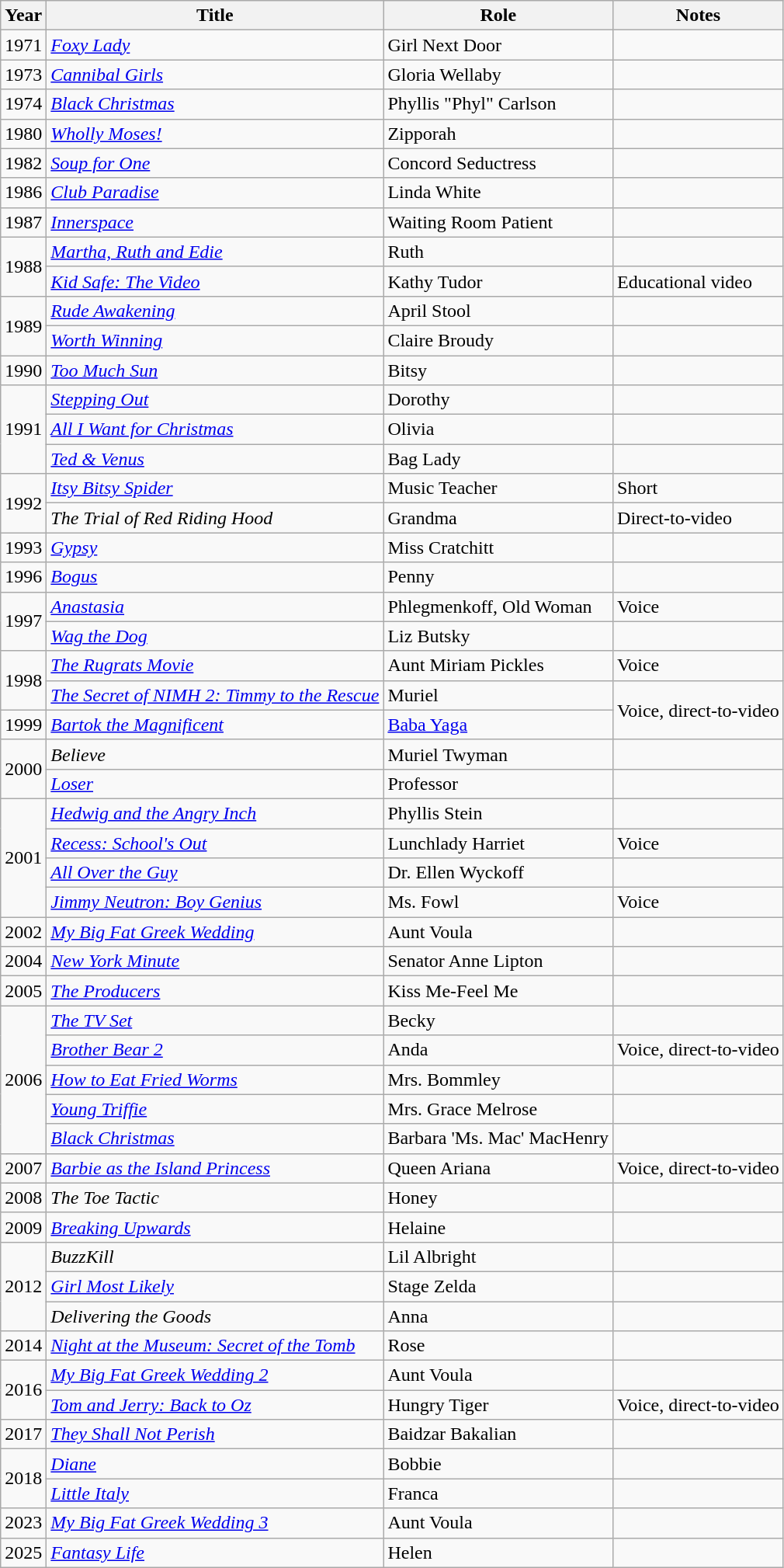<table class="wikitable sortable">
<tr>
<th>Year</th>
<th>Title</th>
<th>Role</th>
<th class="unsortable">Notes</th>
</tr>
<tr>
<td>1971</td>
<td><em><a href='#'>Foxy Lady</a></em></td>
<td>Girl Next Door</td>
<td></td>
</tr>
<tr>
<td>1973</td>
<td><em><a href='#'>Cannibal Girls</a></em></td>
<td>Gloria Wellaby</td>
<td></td>
</tr>
<tr>
<td>1974</td>
<td><em><a href='#'>Black Christmas</a></em></td>
<td>Phyllis "Phyl" Carlson</td>
<td></td>
</tr>
<tr>
<td>1980</td>
<td><em><a href='#'>Wholly Moses!</a></em></td>
<td>Zipporah</td>
<td></td>
</tr>
<tr>
<td>1982</td>
<td><em><a href='#'>Soup for One</a></em></td>
<td>Concord Seductress</td>
<td></td>
</tr>
<tr>
<td>1986</td>
<td><em><a href='#'>Club Paradise</a></em></td>
<td>Linda White</td>
<td></td>
</tr>
<tr>
<td>1987</td>
<td><em><a href='#'>Innerspace</a></em></td>
<td>Waiting Room Patient</td>
<td></td>
</tr>
<tr>
<td rowspan=2>1988</td>
<td><em><a href='#'>Martha, Ruth and Edie</a></em></td>
<td>Ruth</td>
<td></td>
</tr>
<tr>
<td><em><a href='#'>Kid Safe: The Video</a></em></td>
<td>Kathy Tudor</td>
<td>Educational video</td>
</tr>
<tr>
<td rowspan=2>1989</td>
<td><em><a href='#'>Rude Awakening</a></em></td>
<td>April Stool</td>
<td></td>
</tr>
<tr>
<td><em><a href='#'>Worth Winning</a></em></td>
<td>Claire Broudy</td>
<td></td>
</tr>
<tr>
<td>1990</td>
<td><em><a href='#'>Too Much Sun</a></em></td>
<td>Bitsy</td>
<td></td>
</tr>
<tr>
<td rowspan=3>1991</td>
<td><em><a href='#'>Stepping Out</a></em></td>
<td>Dorothy</td>
<td></td>
</tr>
<tr>
<td><em><a href='#'>All I Want for Christmas</a></em></td>
<td>Olivia</td>
<td></td>
</tr>
<tr>
<td><em><a href='#'>Ted & Venus</a></em></td>
<td>Bag Lady</td>
<td></td>
</tr>
<tr>
<td rowspan=2>1992</td>
<td><em><a href='#'>Itsy Bitsy Spider</a></em></td>
<td>Music Teacher</td>
<td>Short</td>
</tr>
<tr>
<td data-sort-value="Trial of Red Riding Hood, The"><em>The Trial of Red Riding Hood</em></td>
<td>Grandma</td>
<td>Direct-to-video</td>
</tr>
<tr>
<td>1993</td>
<td><em><a href='#'>Gypsy</a></em></td>
<td>Miss Cratchitt</td>
<td></td>
</tr>
<tr>
<td>1996</td>
<td><em><a href='#'>Bogus</a></em></td>
<td>Penny</td>
<td></td>
</tr>
<tr>
<td rowspan=2>1997</td>
<td><em><a href='#'>Anastasia</a></em></td>
<td>Phlegmenkoff, Old Woman</td>
<td>Voice</td>
</tr>
<tr>
<td><em><a href='#'>Wag the Dog</a></em></td>
<td>Liz Butsky</td>
<td></td>
</tr>
<tr>
<td rowspan=2>1998</td>
<td data-sort-value="Rugrats Movie, The"><em><a href='#'>The Rugrats Movie</a></em></td>
<td>Aunt Miriam Pickles</td>
<td>Voice</td>
</tr>
<tr>
<td data-sort-value="Secret of NIMH 2: Timmy to the Rescue, The"><em><a href='#'>The Secret of NIMH 2: Timmy to the Rescue</a></em></td>
<td>Muriel</td>
<td rowspan="2">Voice, direct-to-video</td>
</tr>
<tr>
<td>1999</td>
<td><em><a href='#'>Bartok the Magnificent</a></em></td>
<td><a href='#'>Baba Yaga</a></td>
</tr>
<tr>
<td rowspan=2>2000</td>
<td><em>Believe</em></td>
<td>Muriel Twyman</td>
<td></td>
</tr>
<tr>
<td><em><a href='#'>Loser</a></em></td>
<td>Professor</td>
<td></td>
</tr>
<tr>
<td rowspan=4>2001</td>
<td><em><a href='#'>Hedwig and the Angry Inch</a></em></td>
<td>Phyllis Stein</td>
<td></td>
</tr>
<tr>
<td><em><a href='#'>Recess: School's Out</a></em></td>
<td>Lunchlady Harriet</td>
<td>Voice</td>
</tr>
<tr>
<td><em><a href='#'>All Over the Guy</a></em></td>
<td>Dr. Ellen Wyckoff</td>
<td></td>
</tr>
<tr>
<td><em><a href='#'>Jimmy Neutron: Boy Genius</a></em></td>
<td>Ms. Fowl</td>
<td>Voice</td>
</tr>
<tr>
<td>2002</td>
<td><em><a href='#'>My Big Fat Greek Wedding</a></em></td>
<td>Aunt Voula</td>
<td></td>
</tr>
<tr>
<td>2004</td>
<td><em><a href='#'>New York Minute</a></em></td>
<td>Senator Anne Lipton</td>
<td></td>
</tr>
<tr>
<td>2005</td>
<td data-sort-value="Producers, The"><em><a href='#'>The Producers</a></em></td>
<td>Kiss Me-Feel Me</td>
<td></td>
</tr>
<tr>
<td rowspan=5>2006</td>
<td data-sort-value="TV Set, The"><em><a href='#'>The TV Set</a></em></td>
<td>Becky</td>
<td></td>
</tr>
<tr>
<td><em><a href='#'>Brother Bear 2</a></em></td>
<td>Anda</td>
<td>Voice, direct-to-video</td>
</tr>
<tr>
<td><em><a href='#'>How to Eat Fried Worms</a></em></td>
<td>Mrs. Bommley</td>
<td></td>
</tr>
<tr>
<td><em><a href='#'>Young Triffie</a></em></td>
<td>Mrs. Grace Melrose</td>
<td></td>
</tr>
<tr>
<td><em><a href='#'>Black Christmas</a></em></td>
<td>Barbara 'Ms. Mac' MacHenry</td>
<td></td>
</tr>
<tr>
<td>2007</td>
<td><em><a href='#'>Barbie as the Island Princess</a></em></td>
<td>Queen Ariana</td>
<td>Voice, direct-to-video</td>
</tr>
<tr>
<td>2008</td>
<td data-sort-value="Toe Tactic, The"><em>The Toe Tactic</em></td>
<td>Honey</td>
<td></td>
</tr>
<tr>
<td>2009</td>
<td><em><a href='#'>Breaking Upwards</a></em></td>
<td>Helaine</td>
<td></td>
</tr>
<tr>
<td rowspan=3>2012</td>
<td><em>BuzzKill</em></td>
<td>Lil Albright</td>
<td></td>
</tr>
<tr>
<td><em><a href='#'>Girl Most Likely</a></em></td>
<td>Stage Zelda</td>
<td></td>
</tr>
<tr>
<td><em>Delivering the Goods</em></td>
<td>Anna</td>
<td></td>
</tr>
<tr>
<td>2014</td>
<td><em><a href='#'>Night at the Museum: Secret of the Tomb</a></em></td>
<td>Rose</td>
<td></td>
</tr>
<tr>
<td rowspan=2>2016</td>
<td><em><a href='#'>My Big Fat Greek Wedding 2</a></em></td>
<td>Aunt Voula</td>
<td></td>
</tr>
<tr>
<td><em><a href='#'>Tom and Jerry: Back to Oz</a></em></td>
<td>Hungry Tiger</td>
<td>Voice, direct-to-video</td>
</tr>
<tr>
<td>2017</td>
<td><em><a href='#'>They Shall Not Perish</a></em></td>
<td>Baidzar Bakalian</td>
<td></td>
</tr>
<tr>
<td rowspan=2>2018</td>
<td><em><a href='#'>Diane</a></em></td>
<td>Bobbie</td>
<td></td>
</tr>
<tr>
<td><em><a href='#'>Little Italy</a></em></td>
<td>Franca</td>
<td></td>
</tr>
<tr>
<td>2023</td>
<td><em><a href='#'>My Big Fat Greek Wedding 3</a></em></td>
<td>Aunt Voula</td>
<td></td>
</tr>
<tr>
<td>2025</td>
<td><em><a href='#'>Fantasy Life</a></em></td>
<td>Helen</td>
<td></td>
</tr>
</table>
